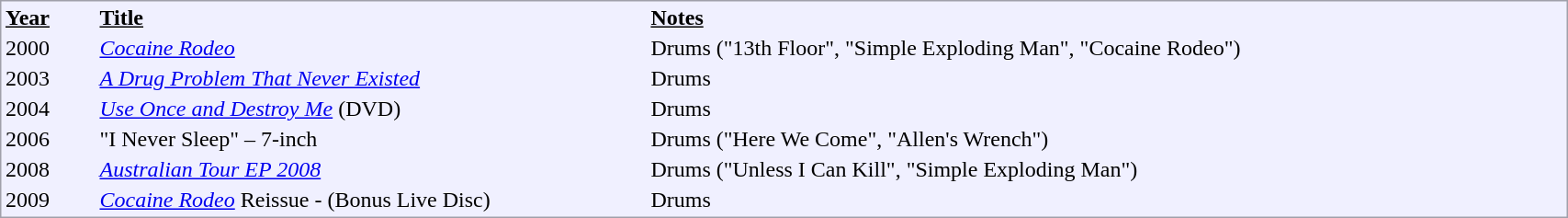<table style="border: 1px solid #a0a0aa; background-color: #f0f0ff; width: 90%; margin-left:8px;">
<tr>
<td width=5%><u><strong>Year</strong></u></td>
<td width=30%><u><strong>Title</strong></u></td>
<td width=50%><u><strong>Notes</strong></u></td>
</tr>
<tr>
<td>2000</td>
<td><em><a href='#'>Cocaine Rodeo</a></em></td>
<td>Drums ("13th Floor", "Simple Exploding Man", "Cocaine Rodeo")</td>
</tr>
<tr>
<td>2003</td>
<td><em><a href='#'>A Drug Problem That Never Existed</a></em></td>
<td>Drums</td>
</tr>
<tr>
<td>2004</td>
<td><em><a href='#'>Use Once and Destroy Me</a></em> (DVD)</td>
<td>Drums</td>
</tr>
<tr>
<td>2006</td>
<td>"I Never Sleep" – 7-inch</td>
<td>Drums ("Here We Come", "Allen's Wrench")</td>
</tr>
<tr>
<td>2008</td>
<td><em><a href='#'>Australian Tour EP 2008</a></em></td>
<td>Drums ("Unless I Can Kill", "Simple Exploding Man")</td>
</tr>
<tr>
<td>2009</td>
<td><em><a href='#'>Cocaine Rodeo</a></em> Reissue - (Bonus Live Disc)</td>
<td>Drums</td>
</tr>
</table>
